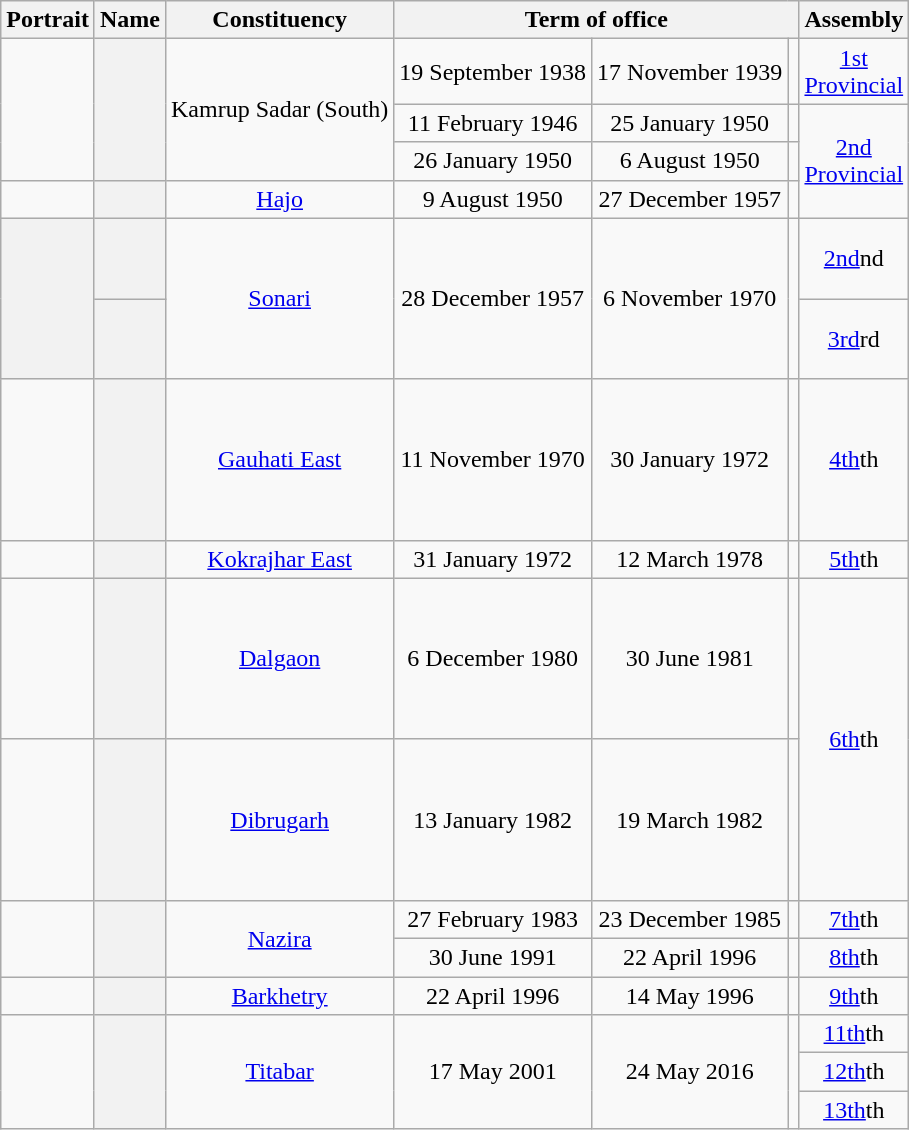<table class="wikitable sortable" style="text-align:center">
<tr>
<th class="unsortable" scope="col">Portrait</th>
<th scope="col">Name</th>
<th scope="col">Constituency</th>
<th colspan=3 scope="colgroup">Term of office</th>
<th scope="col">Assembly</th>
</tr>
<tr align=center>
<td rowspan="3"></td>
<th scope="row" rowspan="3"></th>
<td rowspan="3">Kamrup Sadar (South)</td>
<td>19 September 1938</td>
<td>17 November 1939</td>
<td></td>
<td><a href='#'>1st<br> Provincial</a></td>
</tr>
<tr align=center>
<td>11 February 1946</td>
<td>25 January 1950</td>
<td></td>
<td rowspan="3"><a href='#'>2nd <br>Provincial</a></td>
</tr>
<tr align=center>
<td>26 January 1950</td>
<td>6 August 1950</td>
<td></td>
</tr>
<tr align=center>
<td></td>
<th scope="row"></th>
<td><a href='#'>Hajo</a></td>
<td>9 August 1950</td>
<td>27 December 1957</td>
<td></td>
</tr>
<tr align=center>
<th rowspan="2" align="center" height="100px"></th>
<th scope="row"></th>
<td rowspan="2"><a href='#'>Sonari</a></td>
<td rowspan="2">28 December 1957</td>
<td rowspan="2">6 November 1970</td>
<td rowspan="2"></td>
<td><a href='#'>2nd</a>nd</td>
</tr>
<tr>
<th></th>
<td><a href='#'>3rd</a>rd</td>
</tr>
<tr align=center>
<td align="center" height="100px"></td>
<th scope="row"></th>
<td><a href='#'>Gauhati East</a></td>
<td>11 November 1970</td>
<td>30 January 1972</td>
<td></td>
<td><a href='#'>4th</a>th</td>
</tr>
<tr align=center>
<td></td>
<th scope="row"></th>
<td><a href='#'>Kokrajhar East</a></td>
<td>31 January 1972</td>
<td>12 March 1978</td>
<td></td>
<td><a href='#'>5th</a>th</td>
</tr>
<tr align=center>
<td align="center" height="100px"></td>
<th scope="row"></th>
<td><a href='#'>Dalgaon</a></td>
<td>6 December 1980</td>
<td>30 June 1981</td>
<td></td>
<td rowspan="2"><a href='#'>6th</a>th</td>
</tr>
<tr align=center>
<td align="center" height="100px"></td>
<th scope="row"></th>
<td><a href='#'>Dibrugarh</a></td>
<td>13 January 1982</td>
<td>19 March 1982</td>
<td></td>
</tr>
<tr align=center>
<td rowspan="2"></td>
<th scope="row" rowspan="2"></th>
<td rowspan="2"><a href='#'>Nazira</a></td>
<td>27 February 1983</td>
<td>23 December 1985</td>
<td></td>
<td><a href='#'>7th</a>th</td>
</tr>
<tr align=center>
<td>30 June 1991</td>
<td>22 April 1996</td>
<td></td>
<td><a href='#'>8th</a>th</td>
</tr>
<tr align=center>
<td></td>
<th scope="row"></th>
<td><a href='#'>Barkhetry</a></td>
<td>22 April 1996</td>
<td>14 May 1996</td>
<td></td>
<td><a href='#'>9th</a>th</td>
</tr>
<tr align=center>
<td rowspan="3"></td>
<th scope="row" rowspan="3"></th>
<td rowspan="3"><a href='#'>Titabar</a></td>
<td rowspan="3">17 May 2001</td>
<td rowspan="3">24 May 2016</td>
<td rowspan="3"></td>
<td><a href='#'>11th</a>th</td>
</tr>
<tr>
<td><a href='#'>12th</a>th</td>
</tr>
<tr>
<td><a href='#'>13th</a>th</td>
</tr>
</table>
